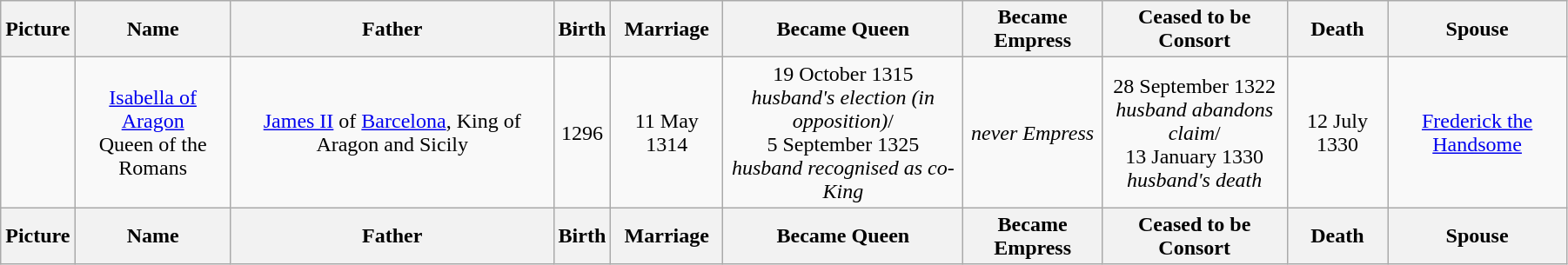<table width=95% class="wikitable">
<tr>
<th>Picture</th>
<th>Name</th>
<th>Father</th>
<th>Birth</th>
<th>Marriage</th>
<th>Became Queen</th>
<th>Became Empress</th>
<th>Ceased to be Consort</th>
<th>Death</th>
<th>Spouse</th>
</tr>
<tr>
<td align=center></td>
<td align=center><a href='#'>Isabella of Aragon</a><br>Queen of the Romans</td>
<td align="center"><a href='#'>James II</a> of <a href='#'>Barcelona</a>, King of Aragon and Sicily</td>
<td align="center">1296</td>
<td align="center">11 May 1314</td>
<td align="center">19 October 1315<br><em>husband's election (in opposition)</em>/<br> 5 September 1325<br><em>husband recognised as co-King</em></td>
<td align="center"><em>never Empress</em></td>
<td align="center">28 September 1322<br><em>husband abandons claim</em>/<br>13 January 1330<br><em>husband's death</em></td>
<td align="center">12 July 1330</td>
<td align="center"><a href='#'>Frederick the Handsome</a></td>
</tr>
<tr>
<th>Picture</th>
<th>Name</th>
<th>Father</th>
<th>Birth</th>
<th>Marriage</th>
<th>Became Queen</th>
<th>Became Empress</th>
<th>Ceased to be Consort</th>
<th>Death</th>
<th>Spouse</th>
</tr>
</table>
